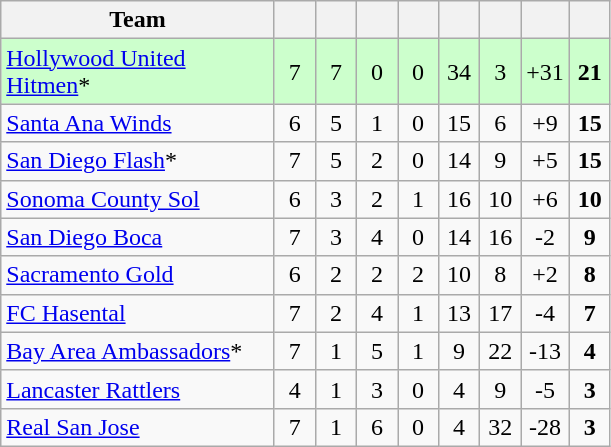<table class="wikitable" style="text-align:center">
<tr>
<th width="175">Team</th>
<th width="20"></th>
<th width="20"></th>
<th width="20"></th>
<th width="20"></th>
<th width="20"></th>
<th width="20"></th>
<th width="20"></th>
<th width="20"></th>
</tr>
<tr bgcolor=#ccffcc>
<td align=left><a href='#'>Hollywood United Hitmen</a>*</td>
<td>7</td>
<td>7</td>
<td>0</td>
<td>0</td>
<td>34</td>
<td>3</td>
<td>+31</td>
<td><strong>21</strong></td>
</tr>
<tr>
<td align=left><a href='#'>Santa Ana Winds</a></td>
<td>6</td>
<td>5</td>
<td>1</td>
<td>0</td>
<td>15</td>
<td>6</td>
<td>+9</td>
<td><strong>15</strong></td>
</tr>
<tr>
<td align=left><a href='#'>San Diego Flash</a>*</td>
<td>7</td>
<td>5</td>
<td>2</td>
<td>0</td>
<td>14</td>
<td>9</td>
<td>+5</td>
<td><strong>15</strong></td>
</tr>
<tr>
<td align=left><a href='#'>Sonoma County Sol</a></td>
<td>6</td>
<td>3</td>
<td>2</td>
<td>1</td>
<td>16</td>
<td>10</td>
<td>+6</td>
<td><strong>10</strong></td>
</tr>
<tr>
<td align=left><a href='#'>San Diego Boca</a></td>
<td>7</td>
<td>3</td>
<td>4</td>
<td>0</td>
<td>14</td>
<td>16</td>
<td>-2</td>
<td><strong>9</strong></td>
</tr>
<tr>
<td align=left><a href='#'>Sacramento Gold</a></td>
<td>6</td>
<td>2</td>
<td>2</td>
<td>2</td>
<td>10</td>
<td>8</td>
<td>+2</td>
<td><strong>8</strong></td>
</tr>
<tr>
<td align=left><a href='#'>FC Hasental</a></td>
<td>7</td>
<td>2</td>
<td>4</td>
<td>1</td>
<td>13</td>
<td>17</td>
<td>-4</td>
<td><strong>7</strong></td>
</tr>
<tr>
<td align=left><a href='#'>Bay Area Ambassadors</a>*</td>
<td>7</td>
<td>1</td>
<td>5</td>
<td>1</td>
<td>9</td>
<td>22</td>
<td>-13</td>
<td><strong>4</strong></td>
</tr>
<tr>
<td align=left><a href='#'>Lancaster Rattlers</a></td>
<td>4</td>
<td>1</td>
<td>3</td>
<td>0</td>
<td>4</td>
<td>9</td>
<td>-5</td>
<td><strong>3</strong></td>
</tr>
<tr>
<td align=left><a href='#'>Real San Jose</a></td>
<td>7</td>
<td>1</td>
<td>6</td>
<td>0</td>
<td>4</td>
<td>32</td>
<td>-28</td>
<td><strong>3</strong></td>
</tr>
</table>
